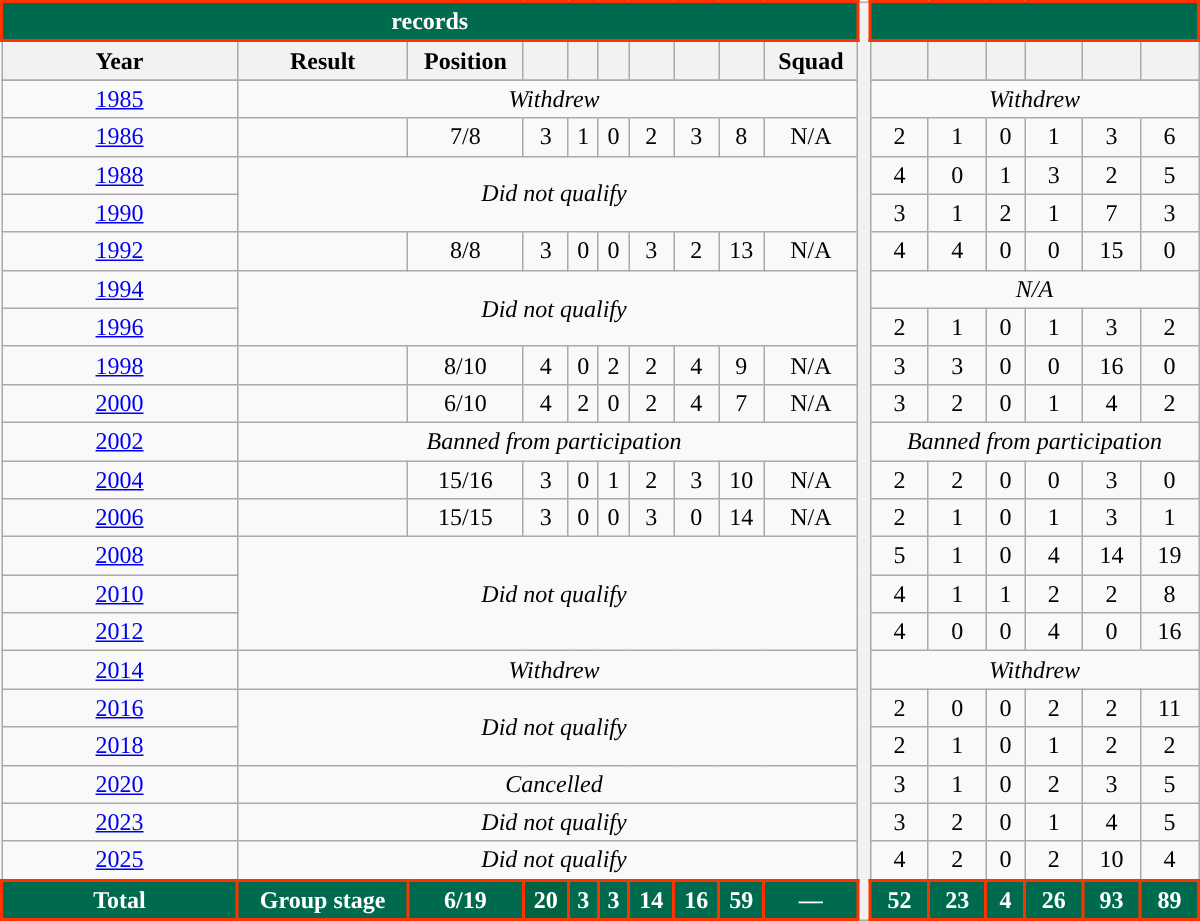<table class="wikitable" style="text-align:center;font-size:100%;width: 800px">
<tr>
<th colspan=10 style="background: #006a4e;border: 2px solid #ff3300;color: #FFFFFF;"><a href='#'></a> records</th>
<th style="width:1%;" rowspan="32"></th>
<th colspan=6 style="background: #006a4e;border: 2px solid #ff3300;color: #FFFFFF;"><a href='#'></a></th>
</tr>
<tr>
<th width=150>Year</th>
<th>Result</th>
<th>Position</th>
<th></th>
<th></th>
<th></th>
<th></th>
<th></th>
<th></th>
<th>Squad</th>
<th></th>
<th></th>
<th></th>
<th></th>
<th></th>
<th></th>
</tr>
<tr>
</tr>
<tr>
<td> <a href='#'>1985</a></td>
<td colspan=10><em>Withdrew</em></td>
<td colspan=6><em>Withdrew</em></td>
</tr>
<tr>
<td> <a href='#'>1986</a></td>
<td></td>
<td>7/8</td>
<td>3</td>
<td>1</td>
<td>0</td>
<td>2</td>
<td>3</td>
<td>8</td>
<td>N/A</td>
<td>2</td>
<td>1</td>
<td>0</td>
<td>1</td>
<td>3</td>
<td>6</td>
</tr>
<tr>
<td> <a href='#'>1988</a></td>
<td rowspan=2 colspan=10><em>Did not qualify</em></td>
<td>4</td>
<td>0</td>
<td>1</td>
<td>3</td>
<td>2</td>
<td>5</td>
</tr>
<tr>
<td> <a href='#'>1990</a></td>
<td>3</td>
<td>1</td>
<td>2</td>
<td>1</td>
<td>7</td>
<td>3</td>
</tr>
<tr>
<td> <a href='#'>1992</a></td>
<td></td>
<td>8/8</td>
<td>3</td>
<td>0</td>
<td>0</td>
<td>3</td>
<td>2</td>
<td>13</td>
<td>N/A</td>
<td>4</td>
<td>4</td>
<td>0</td>
<td>0</td>
<td>15</td>
<td>0</td>
</tr>
<tr>
<td> <a href='#'>1994</a></td>
<td rowspan=2  colspan=10><em>Did not qualify</em></td>
<td colspan=6><em>N/A</em></td>
</tr>
<tr>
<td> <a href='#'>1996</a></td>
<td>2</td>
<td>1</td>
<td>0</td>
<td>1</td>
<td>3</td>
<td>2</td>
</tr>
<tr>
<td> <a href='#'>1998</a></td>
<td></td>
<td>8/10</td>
<td>4</td>
<td>0</td>
<td>2</td>
<td>2</td>
<td>4</td>
<td>9</td>
<td>N/A</td>
<td>3</td>
<td>3</td>
<td>0</td>
<td>0</td>
<td>16</td>
<td>0</td>
</tr>
<tr>
<td> <a href='#'>2000</a></td>
<td></td>
<td>6/10</td>
<td>4</td>
<td>2</td>
<td>0</td>
<td>2</td>
<td>4</td>
<td>7</td>
<td>N/A</td>
<td>3</td>
<td>2</td>
<td>0</td>
<td>1</td>
<td>4</td>
<td>2</td>
</tr>
<tr>
<td> <a href='#'>2002</a></td>
<td colspan=10><em>Banned from participation</em></td>
<td colspan=6><em>Banned from participation</em></td>
</tr>
<tr>
<td> <a href='#'>2004</a></td>
<td></td>
<td>15/16</td>
<td>3</td>
<td>0</td>
<td>1</td>
<td>2</td>
<td>3</td>
<td>10</td>
<td>N/A</td>
<td>2</td>
<td>2</td>
<td>0</td>
<td>0</td>
<td>3</td>
<td>0</td>
</tr>
<tr>
<td> <a href='#'>2006</a></td>
<td></td>
<td>15/15</td>
<td>3</td>
<td>0</td>
<td>0</td>
<td>3</td>
<td>0</td>
<td>14</td>
<td>N/A</td>
<td>2</td>
<td>1</td>
<td>0</td>
<td>1</td>
<td>3</td>
<td>1</td>
</tr>
<tr>
<td> <a href='#'>2008</a></td>
<td rowspan=3 colspan=10><em>Did not qualify</em></td>
<td>5</td>
<td>1</td>
<td>0</td>
<td>4</td>
<td>14</td>
<td>19</td>
</tr>
<tr>
<td> <a href='#'>2010</a></td>
<td>4</td>
<td>1</td>
<td>1</td>
<td>2</td>
<td>2</td>
<td>8</td>
</tr>
<tr>
<td> <a href='#'>2012</a></td>
<td>4</td>
<td>0</td>
<td>0</td>
<td>4</td>
<td>0</td>
<td>16</td>
</tr>
<tr>
<td> <a href='#'>2014</a></td>
<td colspan=10><em>Withdrew</em></td>
<td colspan=6><em>Withdrew</em></td>
</tr>
<tr>
<td> <a href='#'>2016</a></td>
<td rowspan=2 colspan=10><em>Did not qualify</em></td>
<td>2</td>
<td>0</td>
<td>0</td>
<td>2</td>
<td>2</td>
<td>11</td>
</tr>
<tr>
<td> <a href='#'>2018</a></td>
<td>2</td>
<td>1</td>
<td>0</td>
<td>1</td>
<td>2</td>
<td>2</td>
</tr>
<tr>
<td> <a href='#'>2020</a></td>
<td colspan=10><em>Cancelled</em></td>
<td>3</td>
<td>1</td>
<td>0</td>
<td>2</td>
<td>3</td>
<td>5</td>
</tr>
<tr>
<td> <a href='#'>2023</a></td>
<td colspan=10><em>Did not qualify</em></td>
<td>3</td>
<td>2</td>
<td>0</td>
<td>1</td>
<td>4</td>
<td>5</td>
</tr>
<tr>
<td> <a href='#'>2025</a></td>
<td colspan=10><em>Did not qualify</em></td>
<td>4</td>
<td>2</td>
<td>0</td>
<td>2</td>
<td>10</td>
<td>4</td>
</tr>
<tr>
<td style="background: #006a4e;border: 2px solid #ff3300;color:white; "><strong>Total</strong></td>
<td style="background: #006a4e;border: 2px solid #ff3300;color:white; "><strong>Group stage</strong></td>
<td style="background: #006a4e;border: 2px solid #ff3300;color:white; "><strong>6/19</strong></td>
<td style="background: #006444;border: 2px solid #ff3300;color:white; "><strong>20</strong></td>
<td style="background: #006a4e;border: 2px solid #ff3300;color:white; "><strong>3</strong></td>
<td style="background: #006a4e;border: 2px solid #ff3300;color:white; "><strong>3</strong></td>
<td style="background: #006a4e;border: 2px solid #ff3300;color:white; "><strong>14</strong></td>
<td style="background: #006a4e;border: 2px solid #ff3300;color:white; "><strong>16</strong></td>
<td style="background: #006a4e;border: 2px solid #ff3300;color:white; "><strong>59</strong></td>
<td style="background: #006a4e;border: 2px solid #ff3300;color:white; "><strong>—</strong></td>
<td style="background: #006a4e;border: 2px solid #ff3300;color:white; "><strong>52</strong></td>
<td style="background: #006a4e;border: 2px solid #ff3300;color:white; "><strong>23</strong></td>
<td style="background: #006a4e;border: 2px solid #ff3300;color:white; "><strong>4</strong></td>
<td style="background: #006a4e;border: 2px solid #ff3300;color:white; "><strong>26</strong></td>
<td style="background: #006a4e;border: 2px solid #ff3300;color:white; "><strong>93</strong></td>
<td style="background: #006a4e;border: 2px solid #ff3300;color:white; "><strong>89</strong></td>
</tr>
</table>
